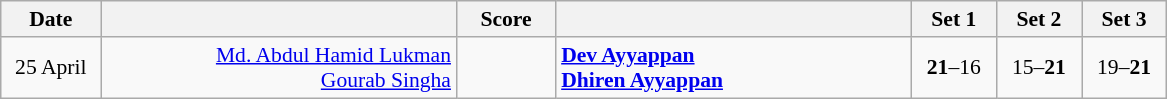<table class="wikitable" style="text-align: center; font-size:90%">
<tr>
<th width="60">Date</th>
<th align="right" width="230"></th>
<th width="60">Score</th>
<th align="left" width="230"></th>
<th width="50">Set 1</th>
<th width="50">Set 2</th>
<th width="50">Set 3</th>
</tr>
<tr>
<td>25 April<br></td>
<td align="right"><a href='#'>Md. Abdul Hamid Lukman</a> <br><a href='#'>Gourab Singha</a> </td>
<td align="center"></td>
<td align="left"><strong> <a href='#'>Dev Ayyappan</a><br> <a href='#'>Dhiren Ayyappan</a></strong></td>
<td><strong>21</strong>–16</td>
<td>15–<strong>21</strong></td>
<td>19–<strong>21</strong></td>
</tr>
</table>
